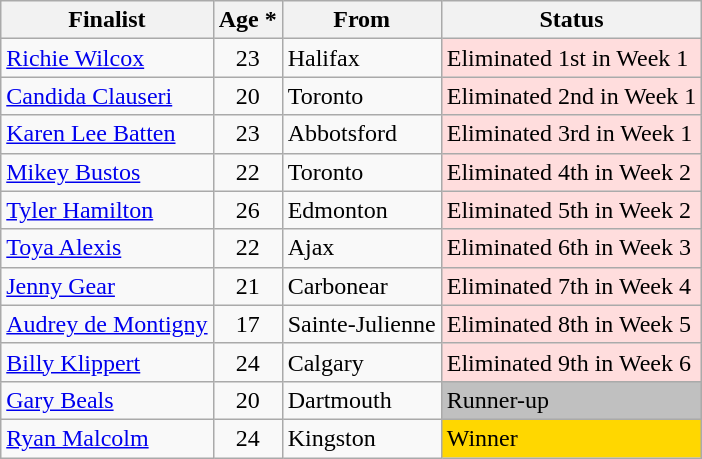<table class="wikitable">
<tr>
<th>Finalist</th>
<th>Age *</th>
<th>From</th>
<th>Status</th>
</tr>
<tr>
<td><a href='#'>Richie Wilcox</a></td>
<td align="center">23</td>
<td>Halifax</td>
<td style="background:#ffdddd;">Eliminated 1st in Week 1</td>
</tr>
<tr>
<td><a href='#'>Candida Clauseri</a></td>
<td align="center">20</td>
<td>Toronto</td>
<td style="background:#ffdddd;">Eliminated 2nd in Week 1</td>
</tr>
<tr>
<td><a href='#'>Karen Lee Batten</a></td>
<td align="center">23</td>
<td>Abbotsford</td>
<td style="background:#ffdddd;">Eliminated 3rd in Week 1</td>
</tr>
<tr>
<td><a href='#'>Mikey Bustos</a></td>
<td align="center">22</td>
<td>Toronto</td>
<td style="background:#ffdddd;">Eliminated 4th in Week 2</td>
</tr>
<tr>
<td><a href='#'>Tyler Hamilton</a></td>
<td align="center">26</td>
<td>Edmonton</td>
<td style="background:#ffdddd;">Eliminated 5th in Week 2</td>
</tr>
<tr>
<td><a href='#'>Toya Alexis</a></td>
<td align="center">22</td>
<td>Ajax</td>
<td style="background:#ffdddd;">Eliminated 6th in Week 3</td>
</tr>
<tr>
<td><a href='#'>Jenny Gear</a></td>
<td align="center">21</td>
<td>Carbonear</td>
<td style="background:#ffdddd;">Eliminated 7th in Week 4</td>
</tr>
<tr>
<td><a href='#'>Audrey de Montigny</a></td>
<td align="center">17</td>
<td>Sainte-Julienne</td>
<td style="background:#ffdddd;">Eliminated 8th in Week 5</td>
</tr>
<tr>
<td><a href='#'>Billy Klippert</a></td>
<td align="center">24</td>
<td>Calgary</td>
<td style="background:#ffdddd;">Eliminated 9th in Week 6</td>
</tr>
<tr>
<td><a href='#'>Gary Beals</a></td>
<td align="center">20</td>
<td>Dartmouth</td>
<td style="background:silver">Runner-up</td>
</tr>
<tr>
<td><a href='#'>Ryan Malcolm</a></td>
<td align="center">24</td>
<td>Kingston</td>
<td style="background:gold">Winner</td>
</tr>
</table>
